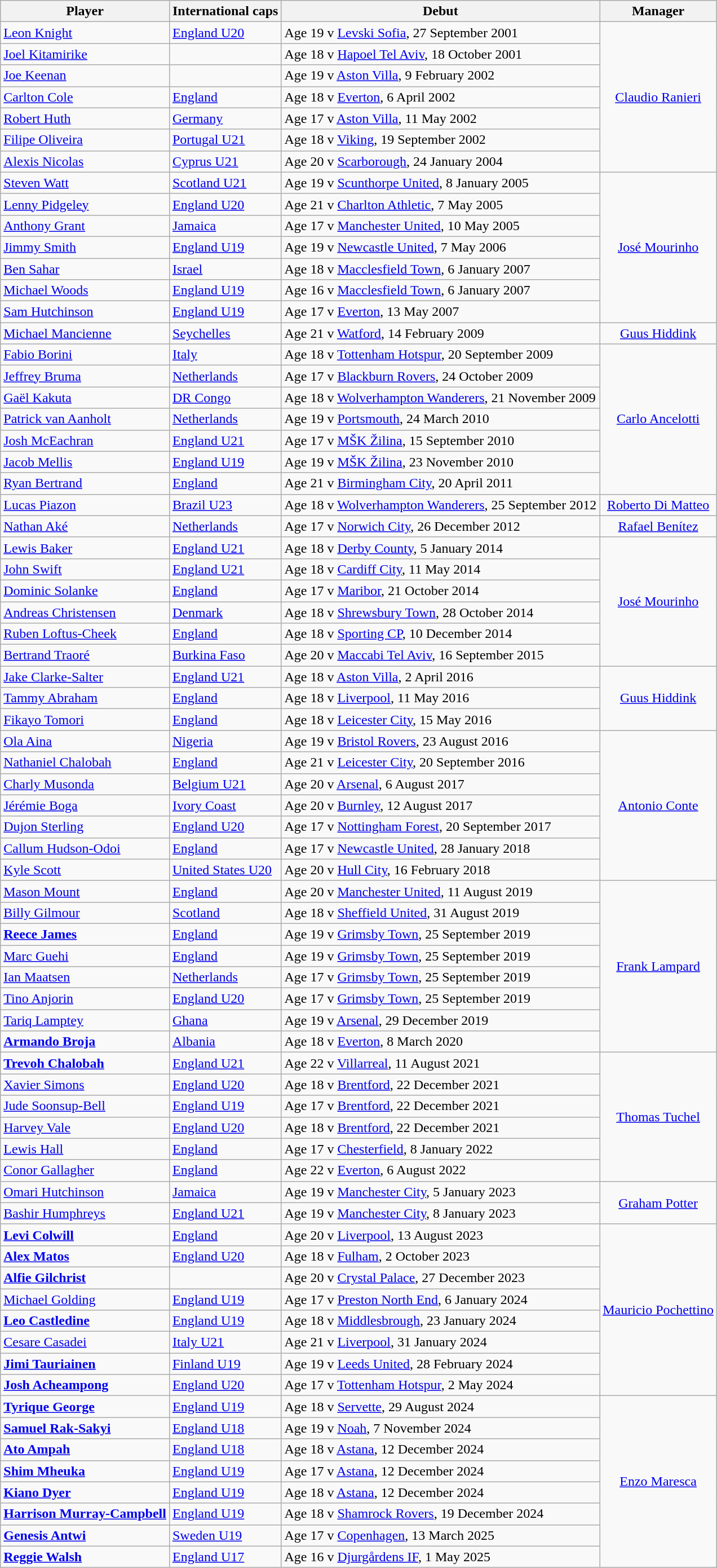<table class="wikitable">
<tr>
<th>Player</th>
<th>International caps</th>
<th>Debut</th>
<th>Manager</th>
</tr>
<tr>
<td> <a href='#'>Leon Knight</a></td>
<td> <a href='#'>England U20</a></td>
<td>Age 19 v  <a href='#'>Levski Sofia</a>, 27 September 2001</td>
<td rowspan="7" align="center"> <a href='#'>Claudio Ranieri</a></td>
</tr>
<tr>
<td> <a href='#'>Joel Kitamirike</a></td>
<td></td>
<td>Age 18 v  <a href='#'>Hapoel Tel Aviv</a>, 18 October 2001</td>
</tr>
<tr>
<td> <a href='#'>Joe Keenan</a></td>
<td></td>
<td>Age 19 v  <a href='#'>Aston Villa</a>, 9 February 2002</td>
</tr>
<tr>
<td> <a href='#'>Carlton Cole</a></td>
<td> <a href='#'>England</a></td>
<td>Age 18 v  <a href='#'>Everton</a>, 6 April 2002</td>
</tr>
<tr>
<td> <a href='#'>Robert Huth</a></td>
<td> <a href='#'>Germany</a></td>
<td>Age 17 v  <a href='#'>Aston Villa</a>, 11 May 2002</td>
</tr>
<tr>
<td> <a href='#'>Filipe Oliveira</a></td>
<td> <a href='#'>Portugal U21</a></td>
<td>Age 18 v  <a href='#'>Viking</a>, 19 September 2002</td>
</tr>
<tr>
<td> <a href='#'>Alexis Nicolas</a></td>
<td> <a href='#'>Cyprus U21</a></td>
<td>Age 20 v  <a href='#'>Scarborough</a>, 24 January 2004</td>
</tr>
<tr>
<td> <a href='#'>Steven Watt</a></td>
<td> <a href='#'>Scotland U21</a></td>
<td>Age 19 v  <a href='#'>Scunthorpe United</a>, 8 January 2005</td>
<td rowspan="7" align="center"> <a href='#'>José Mourinho</a></td>
</tr>
<tr>
<td> <a href='#'>Lenny Pidgeley</a></td>
<td> <a href='#'>England U20</a></td>
<td>Age 21 v  <a href='#'>Charlton Athletic</a>, 7 May 2005</td>
</tr>
<tr>
<td> <a href='#'>Anthony Grant</a></td>
<td> <a href='#'>Jamaica</a></td>
<td>Age 17 v  <a href='#'>Manchester United</a>, 10 May 2005</td>
</tr>
<tr>
<td> <a href='#'>Jimmy Smith</a></td>
<td> <a href='#'>England U19</a></td>
<td>Age 19 v  <a href='#'>Newcastle United</a>, 7 May 2006</td>
</tr>
<tr>
<td> <a href='#'>Ben Sahar</a></td>
<td> <a href='#'>Israel</a></td>
<td>Age 18 v  <a href='#'>Macclesfield Town</a>, 6 January 2007</td>
</tr>
<tr>
<td> <a href='#'>Michael Woods</a></td>
<td> <a href='#'>England U19</a></td>
<td>Age 16 v  <a href='#'>Macclesfield Town</a>, 6 January 2007</td>
</tr>
<tr>
<td> <a href='#'>Sam Hutchinson</a></td>
<td> <a href='#'>England U19</a></td>
<td>Age 17 v  <a href='#'>Everton</a>, 13 May 2007</td>
</tr>
<tr>
<td> <a href='#'>Michael Mancienne</a></td>
<td> <a href='#'>Seychelles</a></td>
<td>Age 21 v  <a href='#'>Watford</a>, 14 February 2009</td>
<td align="center"> <a href='#'>Guus Hiddink</a></td>
</tr>
<tr>
<td> <a href='#'>Fabio Borini</a></td>
<td> <a href='#'>Italy</a></td>
<td>Age 18 v  <a href='#'>Tottenham Hotspur</a>, 20 September 2009</td>
<td rowspan="7" align="center"> <a href='#'>Carlo Ancelotti</a></td>
</tr>
<tr>
<td> <a href='#'>Jeffrey Bruma</a></td>
<td> <a href='#'>Netherlands</a></td>
<td>Age 17 v  <a href='#'>Blackburn Rovers</a>, 24 October 2009</td>
</tr>
<tr>
<td> <a href='#'>Gaël Kakuta</a></td>
<td> <a href='#'>DR Congo</a></td>
<td>Age 18 v  <a href='#'>Wolverhampton Wanderers</a>, 21 November 2009</td>
</tr>
<tr>
<td> <a href='#'>Patrick van Aanholt</a></td>
<td> <a href='#'>Netherlands</a></td>
<td>Age 19 v  <a href='#'>Portsmouth</a>, 24 March 2010</td>
</tr>
<tr>
<td> <a href='#'>Josh McEachran</a></td>
<td> <a href='#'>England U21</a></td>
<td>Age 17 v  <a href='#'>MŠK Žilina</a>, 15 September 2010</td>
</tr>
<tr>
<td> <a href='#'>Jacob Mellis</a></td>
<td> <a href='#'>England U19</a></td>
<td>Age 19 v  <a href='#'>MŠK Žilina</a>, 23 November 2010</td>
</tr>
<tr>
<td> <a href='#'>Ryan Bertrand</a></td>
<td> <a href='#'>England</a></td>
<td>Age 21 v  <a href='#'>Birmingham City</a>, 20 April 2011</td>
</tr>
<tr>
<td> <a href='#'>Lucas Piazon</a></td>
<td> <a href='#'>Brazil U23</a></td>
<td>Age 18 v  <a href='#'>Wolverhampton Wanderers</a>, 25 September 2012</td>
<td align="center"> <a href='#'>Roberto Di Matteo</a></td>
</tr>
<tr>
<td> <a href='#'>Nathan Aké</a></td>
<td> <a href='#'>Netherlands</a></td>
<td>Age 17 v  <a href='#'>Norwich City</a>, 26 December 2012</td>
<td align="center"> <a href='#'>Rafael Benítez</a></td>
</tr>
<tr>
<td> <a href='#'>Lewis Baker</a></td>
<td> <a href='#'>England U21</a></td>
<td>Age 18 v  <a href='#'>Derby County</a>, 5 January 2014</td>
<td rowspan="6" align="center"> <a href='#'>José Mourinho</a></td>
</tr>
<tr>
<td> <a href='#'>John Swift</a></td>
<td> <a href='#'>England U21</a></td>
<td>Age 18 v  <a href='#'>Cardiff City</a>, 11 May 2014</td>
</tr>
<tr>
<td> <a href='#'>Dominic Solanke</a></td>
<td> <a href='#'>England</a></td>
<td>Age 17 v  <a href='#'>Maribor</a>, 21 October 2014</td>
</tr>
<tr>
<td> <a href='#'>Andreas Christensen</a></td>
<td> <a href='#'>Denmark</a></td>
<td>Age 18 v  <a href='#'>Shrewsbury Town</a>, 28 October 2014</td>
</tr>
<tr>
<td> <a href='#'>Ruben Loftus-Cheek</a></td>
<td> <a href='#'>England</a></td>
<td>Age 18 v  <a href='#'>Sporting CP</a>, 10 December 2014</td>
</tr>
<tr>
<td> <a href='#'>Bertrand Traoré</a></td>
<td> <a href='#'>Burkina Faso</a></td>
<td>Age 20 v  <a href='#'>Maccabi Tel Aviv</a>, 16 September 2015</td>
</tr>
<tr>
<td> <a href='#'>Jake Clarke-Salter</a></td>
<td> <a href='#'>England U21</a></td>
<td>Age 18 v  <a href='#'>Aston Villa</a>, 2 April 2016</td>
<td rowspan="3" align="center"> <a href='#'>Guus Hiddink</a></td>
</tr>
<tr>
<td> <a href='#'>Tammy Abraham</a></td>
<td> <a href='#'>England</a></td>
<td>Age 18 v  <a href='#'>Liverpool</a>, 11 May 2016</td>
</tr>
<tr>
<td> <a href='#'>Fikayo Tomori</a></td>
<td> <a href='#'>England</a></td>
<td>Age 18 v  <a href='#'>Leicester City</a>, 15 May 2016</td>
</tr>
<tr>
<td> <a href='#'>Ola Aina</a></td>
<td> <a href='#'>Nigeria</a></td>
<td>Age 19 v  <a href='#'>Bristol Rovers</a>, 23 August 2016</td>
<td rowspan="7" align="center"> <a href='#'>Antonio Conte</a></td>
</tr>
<tr>
<td> <a href='#'>Nathaniel Chalobah</a></td>
<td> <a href='#'>England</a></td>
<td>Age 21 v  <a href='#'>Leicester City</a>, 20 September 2016</td>
</tr>
<tr>
<td> <a href='#'>Charly Musonda</a></td>
<td> <a href='#'>Belgium U21</a></td>
<td>Age 20 v  <a href='#'>Arsenal</a>, 6 August 2017</td>
</tr>
<tr>
<td> <a href='#'>Jérémie Boga</a></td>
<td> <a href='#'>Ivory Coast</a></td>
<td>Age 20 v  <a href='#'>Burnley</a>, 12 August 2017</td>
</tr>
<tr>
<td> <a href='#'>Dujon Sterling</a></td>
<td> <a href='#'>England U20</a></td>
<td>Age 17 v  <a href='#'>Nottingham Forest</a>, 20 September 2017</td>
</tr>
<tr>
<td> <a href='#'>Callum Hudson-Odoi</a></td>
<td> <a href='#'>England</a></td>
<td>Age 17 v  <a href='#'>Newcastle United</a>, 28 January 2018</td>
</tr>
<tr>
<td> <a href='#'>Kyle Scott</a></td>
<td> <a href='#'>United States U20</a></td>
<td>Age 20 v  <a href='#'>Hull City</a>, 16 February 2018</td>
</tr>
<tr>
<td> <a href='#'>Mason Mount</a></td>
<td> <a href='#'>England</a></td>
<td>Age 20 v  <a href='#'>Manchester United</a>, 11 August 2019</td>
<td rowspan="8" align="center"> <a href='#'>Frank Lampard</a></td>
</tr>
<tr>
<td> <a href='#'>Billy Gilmour</a></td>
<td> <a href='#'>Scotland</a></td>
<td>Age 18 v  <a href='#'>Sheffield United</a>, 31 August 2019</td>
</tr>
<tr>
<td> <strong><a href='#'>Reece James</a></strong></td>
<td> <a href='#'>England</a></td>
<td>Age 19 v  <a href='#'>Grimsby Town</a>, 25 September 2019</td>
</tr>
<tr>
<td> <a href='#'>Marc Guehi</a></td>
<td> <a href='#'>England</a></td>
<td>Age 19 v  <a href='#'>Grimsby Town</a>, 25 September 2019</td>
</tr>
<tr>
<td> <a href='#'>Ian Maatsen</a></td>
<td> <a href='#'>Netherlands</a></td>
<td>Age 17 v  <a href='#'>Grimsby Town</a>, 25 September 2019</td>
</tr>
<tr>
<td> <a href='#'>Tino Anjorin</a></td>
<td> <a href='#'>England U20</a></td>
<td>Age 17 v  <a href='#'>Grimsby Town</a>, 25 September 2019</td>
</tr>
<tr>
<td> <a href='#'>Tariq Lamptey</a></td>
<td> <a href='#'>Ghana</a></td>
<td>Age 19 v  <a href='#'>Arsenal</a>, 29 December 2019</td>
</tr>
<tr>
<td> <strong><a href='#'>Armando Broja</a></strong></td>
<td> <a href='#'>Albania</a></td>
<td>Age 18 v  <a href='#'>Everton</a>, 8 March 2020</td>
</tr>
<tr>
<td> <strong><a href='#'>Trevoh Chalobah</a></strong></td>
<td> <a href='#'>England U21</a></td>
<td>Age 22 v  <a href='#'>Villarreal</a>, 11 August 2021</td>
<td rowspan="6" align="center"> <a href='#'>Thomas Tuchel</a></td>
</tr>
<tr>
<td> <a href='#'>Xavier Simons</a></td>
<td> <a href='#'>England U20</a></td>
<td>Age 18 v  <a href='#'>Brentford</a>, 22 December 2021</td>
</tr>
<tr>
<td> <a href='#'>Jude Soonsup-Bell</a></td>
<td> <a href='#'>England U19</a></td>
<td>Age 17 v  <a href='#'>Brentford</a>, 22 December 2021</td>
</tr>
<tr>
<td> <a href='#'>Harvey Vale</a></td>
<td> <a href='#'>England U20</a></td>
<td>Age 18 v  <a href='#'>Brentford</a>, 22 December 2021</td>
</tr>
<tr>
<td> <a href='#'>Lewis Hall</a></td>
<td> <a href='#'>England</a></td>
<td>Age 17 v  <a href='#'>Chesterfield</a>, 8 January 2022</td>
</tr>
<tr>
<td> <a href='#'>Conor Gallagher</a></td>
<td> <a href='#'>England</a></td>
<td>Age 22 v  <a href='#'>Everton</a>, 6 August 2022</td>
</tr>
<tr>
<td> <a href='#'>Omari Hutchinson</a></td>
<td> <a href='#'>Jamaica</a></td>
<td>Age 19 v  <a href='#'>Manchester City</a>, 5 January 2023</td>
<td rowspan="2" align="center"> <a href='#'>Graham Potter</a></td>
</tr>
<tr>
<td> <a href='#'>Bashir Humphreys</a></td>
<td> <a href='#'>England U21</a></td>
<td>Age 19 v  <a href='#'>Manchester City</a>, 8 January 2023</td>
</tr>
<tr>
<td> <strong><a href='#'>Levi Colwill</a></strong></td>
<td> <a href='#'>England</a></td>
<td>Age 20 v  <a href='#'>Liverpool</a>, 13 August 2023</td>
<td rowspan="8" align="center"> <a href='#'>Mauricio Pochettino</a></td>
</tr>
<tr>
<td> <strong><a href='#'>Alex Matos</a></strong></td>
<td> <a href='#'>England U20</a></td>
<td>Age 18 v  <a href='#'>Fulham</a>, 2 October 2023</td>
</tr>
<tr>
<td> <strong><a href='#'>Alfie Gilchrist</a></strong></td>
<td></td>
<td>Age 20 v  <a href='#'>Crystal Palace</a>, 27 December 2023</td>
</tr>
<tr>
<td> <a href='#'>Michael Golding</a></td>
<td> <a href='#'>England U19</a></td>
<td>Age 17 v  <a href='#'>Preston North End</a>, 6 January 2024</td>
</tr>
<tr>
<td> <strong><a href='#'>Leo Castledine</a></strong></td>
<td> <a href='#'>England U19</a></td>
<td>Age 18 v  <a href='#'>Middlesbrough</a>, 23 January 2024</td>
</tr>
<tr>
<td> <a href='#'>Cesare Casadei</a></td>
<td> <a href='#'>Italy U21</a></td>
<td>Age 21 v  <a href='#'>Liverpool</a>, 31 January 2024</td>
</tr>
<tr>
<td> <strong><a href='#'>Jimi Tauriainen</a></strong></td>
<td> <a href='#'>Finland U19</a></td>
<td>Age 19 v  <a href='#'>Leeds United</a>, 28 February 2024</td>
</tr>
<tr>
<td> <strong><a href='#'>Josh Acheampong</a></strong></td>
<td> <a href='#'>England U20</a></td>
<td>Age 17 v  <a href='#'>Tottenham Hotspur</a>, 2 May 2024</td>
</tr>
<tr>
<td> <strong><a href='#'>Tyrique George</a></strong></td>
<td> <a href='#'>England U19</a></td>
<td>Age 18 v  <a href='#'>Servette</a>, 29 August 2024</td>
<td align="center" rowspan="8"> <a href='#'>Enzo Maresca</a></td>
</tr>
<tr>
<td> <strong><a href='#'>Samuel Rak-Sakyi</a></strong></td>
<td> <a href='#'>England U18</a></td>
<td>Age 19 v  <a href='#'>Noah</a>, 7 November 2024</td>
</tr>
<tr>
<td> <strong><a href='#'>Ato Ampah</a></strong></td>
<td> <a href='#'>England U18</a></td>
<td>Age 18 v  <a href='#'>Astana</a>, 12 December 2024</td>
</tr>
<tr>
<td> <strong><a href='#'>Shim Mheuka</a></strong></td>
<td> <a href='#'>England U19</a></td>
<td>Age 17 v  <a href='#'>Astana</a>, 12 December 2024</td>
</tr>
<tr>
<td> <strong><a href='#'>Kiano Dyer</a></strong></td>
<td> <a href='#'>England U19</a></td>
<td>Age 18 v  <a href='#'>Astana</a>, 12 December 2024</td>
</tr>
<tr>
<td> <strong><a href='#'>Harrison Murray-Campbell</a></strong></td>
<td> <a href='#'>England U19</a></td>
<td>Age 18 v  <a href='#'>Shamrock Rovers</a>, 19 December 2024</td>
</tr>
<tr>
<td> <strong><a href='#'>Genesis Antwi</a></strong></td>
<td> <a href='#'>Sweden U19</a></td>
<td>Age 17 v  <a href='#'>Copenhagen</a>, 13 March 2025</td>
</tr>
<tr>
<td> <strong><a href='#'>Reggie Walsh</a></strong></td>
<td> <a href='#'>England U17</a></td>
<td>Age 16 v  <a href='#'>Djurgårdens IF</a>, 1 May 2025</td>
</tr>
</table>
